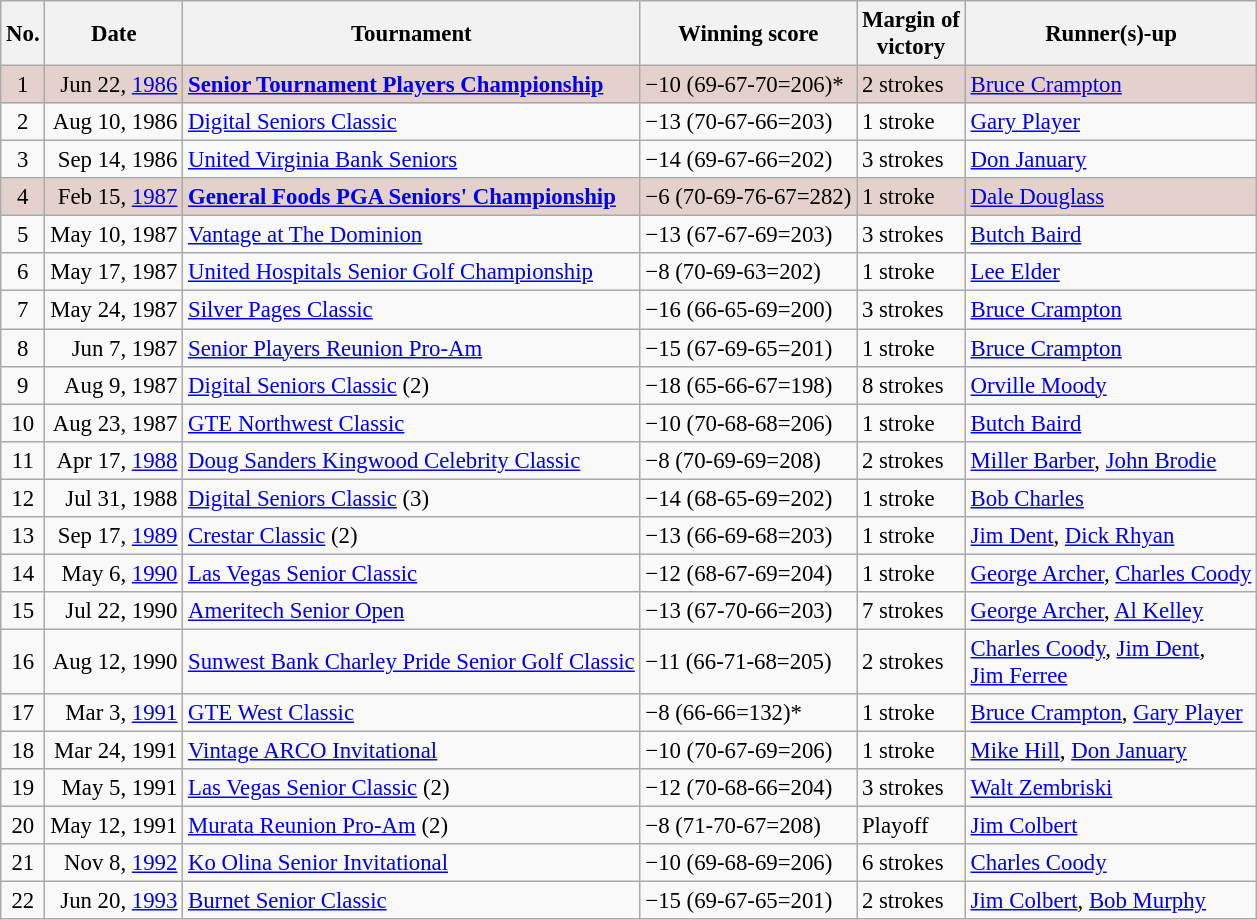<table class="wikitable" style="font-size:95%;">
<tr>
<th>No.</th>
<th>Date</th>
<th>Tournament</th>
<th>Winning score</th>
<th>Margin of<br>victory</th>
<th>Runner(s)-up</th>
</tr>
<tr style="background:#e5d1cb;">
<td align=center>1</td>
<td align=right>Jun 22, <a href='#'>1986</a></td>
<td><strong><a href='#'>Senior Tournament Players Championship</a></strong></td>
<td>−10 (69-67-70=206)*</td>
<td>2 strokes</td>
<td> <a href='#'>Bruce Crampton</a></td>
</tr>
<tr>
<td align=center>2</td>
<td align=right>Aug 10, 1986</td>
<td><a href='#'>Digital Seniors Classic</a></td>
<td>−13 (70-67-66=203)</td>
<td>1 stroke</td>
<td> <a href='#'>Gary Player</a></td>
</tr>
<tr>
<td align=center>3</td>
<td align=right>Sep 14, 1986</td>
<td><a href='#'>United Virginia Bank Seniors</a></td>
<td>−14 (69-67-66=202)</td>
<td>3 strokes</td>
<td> <a href='#'>Don January</a></td>
</tr>
<tr style="background:#e5d1cb;">
<td align=center>4</td>
<td align=right>Feb 15, <a href='#'>1987</a></td>
<td><strong><a href='#'>General Foods PGA Seniors' Championship</a></strong></td>
<td>−6 (70-69-76-67=282)</td>
<td>1 stroke</td>
<td> <a href='#'>Dale Douglass</a></td>
</tr>
<tr>
<td align=center>5</td>
<td align=right>May 10, 1987</td>
<td><a href='#'>Vantage at The Dominion</a></td>
<td>−13 (67-67-69=203)</td>
<td>3 strokes</td>
<td> <a href='#'>Butch Baird</a></td>
</tr>
<tr>
<td align=center>6</td>
<td align=right>May 17, 1987</td>
<td><a href='#'>United Hospitals Senior Golf Championship</a></td>
<td>−8 (70-69-63=202)</td>
<td>1 stroke</td>
<td> <a href='#'>Lee Elder</a></td>
</tr>
<tr>
<td align=center>7</td>
<td align=right>May 24, 1987</td>
<td><a href='#'>Silver Pages Classic</a></td>
<td>−16 (66-65-69=200)</td>
<td>3 strokes</td>
<td> <a href='#'>Bruce Crampton</a></td>
</tr>
<tr>
<td align=center>8</td>
<td align=right>Jun 7, 1987</td>
<td><a href='#'>Senior Players Reunion Pro-Am</a></td>
<td>−15 (67-69-65=201)</td>
<td>1 stroke</td>
<td> <a href='#'>Bruce Crampton</a></td>
</tr>
<tr>
<td align=center>9</td>
<td align=right>Aug 9, 1987</td>
<td><a href='#'>Digital Seniors Classic</a> (2)</td>
<td>−18 (65-66-67=198)</td>
<td>8 strokes</td>
<td> <a href='#'>Orville Moody</a></td>
</tr>
<tr>
<td align=center>10</td>
<td align=right>Aug 23, 1987</td>
<td><a href='#'>GTE Northwest Classic</a></td>
<td>−10 (70-68-68=206)</td>
<td>1 stroke</td>
<td> <a href='#'>Butch Baird</a></td>
</tr>
<tr>
<td align=center>11</td>
<td align=right>Apr 17, <a href='#'>1988</a></td>
<td><a href='#'>Doug Sanders Kingwood Celebrity Classic</a></td>
<td>−8 (70-69-69=208)</td>
<td>2 strokes</td>
<td> <a href='#'>Miller Barber</a>,  <a href='#'>John Brodie</a></td>
</tr>
<tr>
<td align=center>12</td>
<td align=right>Jul 31, 1988</td>
<td><a href='#'>Digital Seniors Classic</a> (3)</td>
<td>−14 (68-65-69=202)</td>
<td>1 stroke</td>
<td> <a href='#'>Bob Charles</a></td>
</tr>
<tr>
<td align=center>13</td>
<td align=right>Sep 17, <a href='#'>1989</a></td>
<td><a href='#'>Crestar Classic</a> (2)</td>
<td>−13 (66-69-68=203)</td>
<td>1 stroke</td>
<td> <a href='#'>Jim Dent</a>,  <a href='#'>Dick Rhyan</a></td>
</tr>
<tr>
<td align=center>14</td>
<td align=right>May 6, <a href='#'>1990</a></td>
<td><a href='#'>Las Vegas Senior Classic</a></td>
<td>−12 (68-67-69=204)</td>
<td>1 stroke</td>
<td> <a href='#'>George Archer</a>,  <a href='#'>Charles Coody</a></td>
</tr>
<tr>
<td align=center>15</td>
<td align=right>Jul 22, 1990</td>
<td><a href='#'>Ameritech Senior Open</a></td>
<td>−13 (67-70-66=203)</td>
<td>7 strokes</td>
<td> <a href='#'>George Archer</a>,  <a href='#'>Al Kelley</a></td>
</tr>
<tr>
<td align=center>16</td>
<td align=right>Aug 12, 1990</td>
<td><a href='#'>Sunwest Bank Charley Pride Senior Golf Classic</a></td>
<td>−11 (66-71-68=205)</td>
<td>2 strokes</td>
<td> <a href='#'>Charles Coody</a>,   <a href='#'>Jim Dent</a>,<br> <a href='#'>Jim Ferree</a></td>
</tr>
<tr>
<td align=center>17</td>
<td align=right>Mar 3, <a href='#'>1991</a></td>
<td><a href='#'>GTE West Classic</a></td>
<td>−8 (66-66=132)*</td>
<td>1 stroke</td>
<td> <a href='#'>Bruce Crampton</a>,  <a href='#'>Gary Player</a></td>
</tr>
<tr>
<td align=center>18</td>
<td align=right>Mar 24, 1991</td>
<td><a href='#'>Vintage ARCO Invitational</a></td>
<td>−10 (70-67-69=206)</td>
<td>1 stroke</td>
<td> <a href='#'>Mike Hill</a>,  <a href='#'>Don January</a></td>
</tr>
<tr>
<td align=center>19</td>
<td align=right>May 5, 1991</td>
<td><a href='#'>Las Vegas Senior Classic</a> (2)</td>
<td>−12 (70-68-66=204)</td>
<td>3 strokes</td>
<td> <a href='#'>Walt Zembriski</a></td>
</tr>
<tr>
<td align=center>20</td>
<td align=right>May 12, 1991</td>
<td><a href='#'>Murata Reunion Pro-Am</a> (2)</td>
<td>−8 (71-70-67=208)</td>
<td>Playoff</td>
<td> <a href='#'>Jim Colbert</a></td>
</tr>
<tr>
<td align=center>21</td>
<td align=right>Nov 8, <a href='#'>1992</a></td>
<td><a href='#'>Ko Olina Senior Invitational</a></td>
<td>−10 (69-68-69=206)</td>
<td>6 strokes</td>
<td> <a href='#'>Charles Coody</a></td>
</tr>
<tr>
<td align=center>22</td>
<td align=right>Jun 20, <a href='#'>1993</a></td>
<td><a href='#'>Burnet Senior Classic</a></td>
<td>−15 (69-67-65=201)</td>
<td>2 strokes</td>
<td> <a href='#'>Jim Colbert</a>,  <a href='#'>Bob Murphy</a></td>
</tr>
</table>
